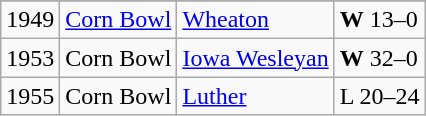<table class="wikitable">
<tr>
</tr>
<tr>
<td>1949</td>
<td><a href='#'>Corn Bowl</a></td>
<td><a href='#'>Wheaton</a></td>
<td><strong>W</strong> 13–0</td>
</tr>
<tr>
<td>1953</td>
<td>Corn Bowl</td>
<td><a href='#'>Iowa Wesleyan</a></td>
<td><strong>W</strong> 32–0</td>
</tr>
<tr>
<td>1955</td>
<td>Corn Bowl</td>
<td><a href='#'>Luther</a></td>
<td>L 20–24</td>
</tr>
</table>
